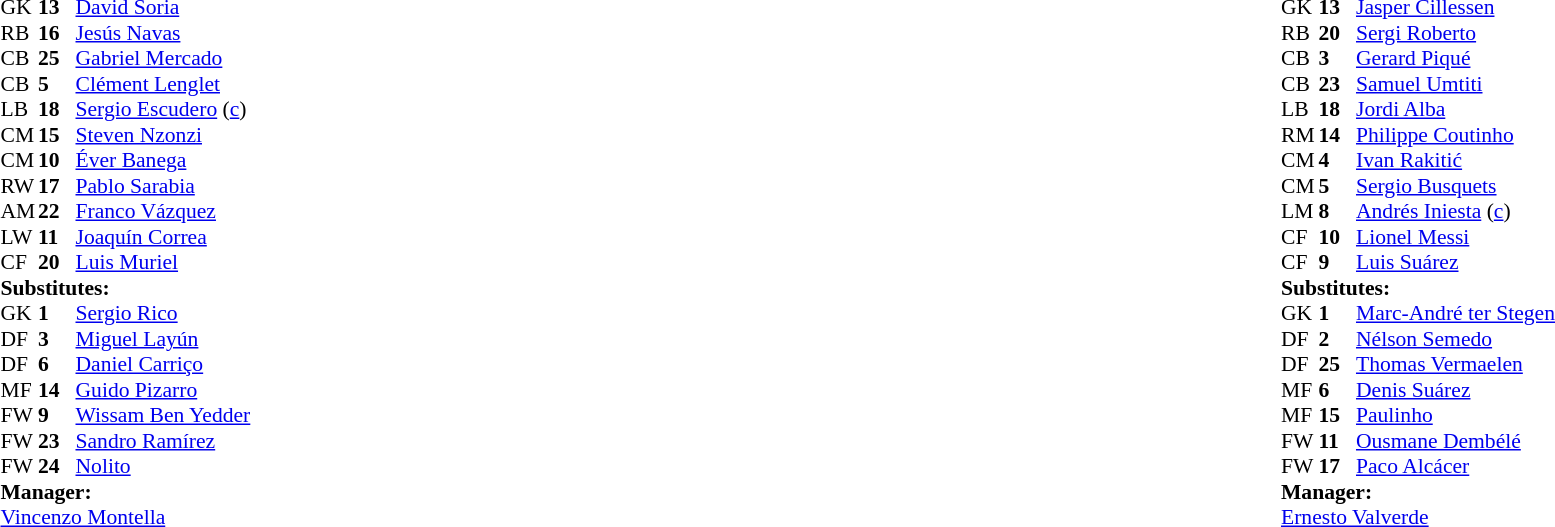<table width="100%">
<tr>
<td valign="top" width="40%"><br><table style="font-size:90%" cellspacing="0" cellpadding="0">
<tr>
<th width=25></th>
<th width=25></th>
</tr>
<tr>
<td>GK</td>
<td><strong>13</strong></td>
<td> <a href='#'>David Soria</a></td>
</tr>
<tr>
<td>RB</td>
<td><strong>16</strong></td>
<td> <a href='#'>Jesús Navas</a></td>
</tr>
<tr>
<td>CB</td>
<td><strong>25</strong></td>
<td> <a href='#'>Gabriel Mercado</a></td>
<td></td>
</tr>
<tr>
<td>CB</td>
<td><strong>5</strong></td>
<td> <a href='#'>Clément Lenglet</a></td>
</tr>
<tr>
<td>LB</td>
<td><strong>18</strong></td>
<td> <a href='#'>Sergio Escudero</a> (<a href='#'>c</a>)</td>
<td></td>
</tr>
<tr>
<td>CM</td>
<td><strong>15</strong></td>
<td> <a href='#'>Steven Nzonzi</a></td>
</tr>
<tr>
<td>CM</td>
<td><strong>10</strong></td>
<td> <a href='#'>Éver Banega</a></td>
</tr>
<tr>
<td>RW</td>
<td><strong>17</strong></td>
<td> <a href='#'>Pablo Sarabia</a></td>
<td></td>
<td></td>
</tr>
<tr>
<td>AM</td>
<td><strong>22</strong></td>
<td> <a href='#'>Franco Vázquez</a></td>
<td></td>
<td></td>
</tr>
<tr>
<td>LW</td>
<td><strong>11</strong></td>
<td> <a href='#'>Joaquín Correa</a></td>
<td></td>
<td></td>
</tr>
<tr>
<td>CF</td>
<td><strong>20</strong></td>
<td> <a href='#'>Luis Muriel</a></td>
</tr>
<tr>
<td colspan=3><strong>Substitutes:</strong></td>
</tr>
<tr>
<td>GK</td>
<td><strong>1</strong></td>
<td> <a href='#'>Sergio Rico</a></td>
</tr>
<tr>
<td>DF</td>
<td><strong>3</strong></td>
<td> <a href='#'>Miguel Layún</a></td>
<td></td>
<td></td>
</tr>
<tr>
<td>DF</td>
<td><strong>6</strong></td>
<td> <a href='#'>Daniel Carriço</a></td>
</tr>
<tr>
<td>MF</td>
<td><strong>14</strong></td>
<td> <a href='#'>Guido Pizarro</a></td>
</tr>
<tr>
<td>FW</td>
<td><strong>9</strong></td>
<td> <a href='#'>Wissam Ben Yedder</a></td>
</tr>
<tr>
<td>FW</td>
<td><strong>23</strong></td>
<td> <a href='#'>Sandro Ramírez</a></td>
<td></td>
<td></td>
</tr>
<tr>
<td>FW</td>
<td><strong>24</strong></td>
<td> <a href='#'>Nolito</a></td>
<td></td>
<td></td>
</tr>
<tr>
<td colspan=3><strong>Manager:</strong></td>
</tr>
<tr>
<td colspan=3> <a href='#'>Vincenzo Montella</a></td>
</tr>
</table>
</td>
<td valign="top"></td>
<td valign="top" width="50%"><br><table style="font-size:90%; margin:auto" cellspacing="0" cellpadding="0">
<tr>
<th width=25></th>
<th width=25></th>
</tr>
<tr>
<td>GK</td>
<td><strong>13</strong></td>
<td> <a href='#'>Jasper Cillessen</a></td>
</tr>
<tr>
<td>RB</td>
<td><strong>20</strong></td>
<td> <a href='#'>Sergi Roberto</a></td>
</tr>
<tr>
<td>CB</td>
<td><strong>3</strong></td>
<td> <a href='#'>Gerard Piqué</a></td>
</tr>
<tr>
<td>CB</td>
<td><strong>23</strong></td>
<td> <a href='#'>Samuel Umtiti</a></td>
</tr>
<tr>
<td>LB</td>
<td><strong>18</strong></td>
<td> <a href='#'>Jordi Alba</a></td>
</tr>
<tr>
<td>RM</td>
<td><strong>14</strong></td>
<td> <a href='#'>Philippe Coutinho</a></td>
<td></td>
<td></td>
</tr>
<tr>
<td>CM</td>
<td><strong>4</strong></td>
<td> <a href='#'>Ivan Rakitić</a></td>
</tr>
<tr>
<td>CM</td>
<td><strong>5</strong></td>
<td> <a href='#'>Sergio Busquets</a></td>
<td></td>
<td></td>
</tr>
<tr>
<td>LM</td>
<td><strong>8</strong></td>
<td> <a href='#'>Andrés Iniesta</a> (<a href='#'>c</a>)</td>
<td></td>
<td></td>
</tr>
<tr>
<td>CF</td>
<td><strong>10</strong></td>
<td> <a href='#'>Lionel Messi</a></td>
</tr>
<tr>
<td>CF</td>
<td><strong>9</strong></td>
<td> <a href='#'>Luis Suárez</a></td>
</tr>
<tr>
<td colspan=3><strong>Substitutes:</strong></td>
</tr>
<tr>
<td>GK</td>
<td><strong>1</strong></td>
<td> <a href='#'>Marc-André ter Stegen</a></td>
</tr>
<tr>
<td>DF</td>
<td><strong>2</strong></td>
<td> <a href='#'>Nélson Semedo</a></td>
</tr>
<tr>
<td>DF</td>
<td><strong>25</strong></td>
<td> <a href='#'>Thomas Vermaelen</a></td>
</tr>
<tr>
<td>MF</td>
<td><strong>6</strong></td>
<td> <a href='#'>Denis Suárez</a></td>
<td></td>
<td></td>
</tr>
<tr>
<td>MF</td>
<td><strong>15</strong></td>
<td> <a href='#'>Paulinho</a></td>
<td></td>
<td></td>
</tr>
<tr>
<td>FW</td>
<td><strong>11</strong></td>
<td> <a href='#'>Ousmane Dembélé</a></td>
<td></td>
<td></td>
</tr>
<tr>
<td>FW</td>
<td><strong>17</strong></td>
<td> <a href='#'>Paco Alcácer</a></td>
</tr>
<tr>
<td colspan=3><strong>Manager:</strong></td>
</tr>
<tr>
<td colspan=3> <a href='#'>Ernesto Valverde</a></td>
</tr>
</table>
</td>
</tr>
</table>
